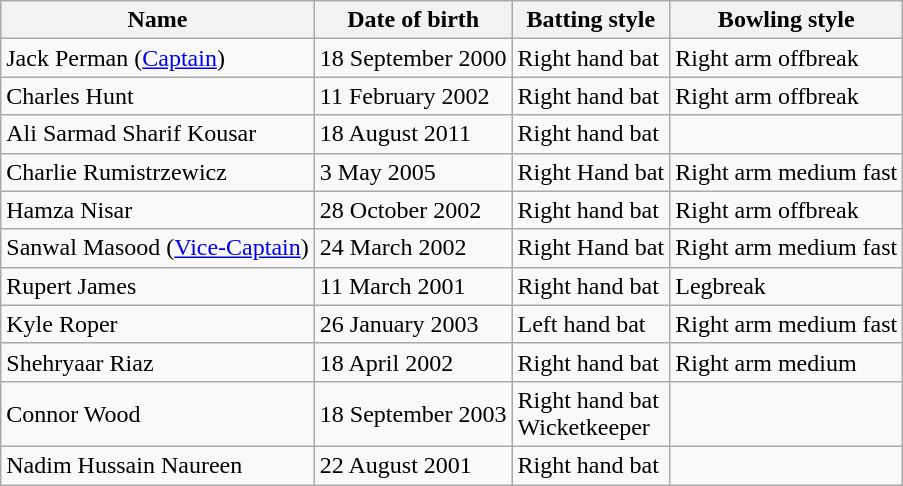<table class="wikitable">
<tr>
<th>Name</th>
<th>Date of birth</th>
<th>Batting style</th>
<th>Bowling style</th>
</tr>
<tr>
<td>Jack Perman (<a href='#'>Captain</a>)</td>
<td>18 September 2000</td>
<td>Right hand bat</td>
<td>Right arm offbreak</td>
</tr>
<tr>
<td>Charles Hunt</td>
<td>11 February 2002</td>
<td>Right hand bat</td>
<td>Right arm offbreak</td>
</tr>
<tr>
<td>Ali Sarmad Sharif Kousar</td>
<td>18 August 2011</td>
<td>Right hand bat</td>
<td></td>
</tr>
<tr>
<td>Charlie Rumistrzewicz</td>
<td>3 May 2005</td>
<td>Right Hand bat</td>
<td>Right arm medium fast</td>
</tr>
<tr>
<td>Hamza Nisar</td>
<td>28 October 2002</td>
<td>Right hand bat</td>
<td>Right arm offbreak</td>
</tr>
<tr>
<td>Sanwal Masood (<a href='#'>Vice-Captain</a>)</td>
<td>24 March 2002</td>
<td>Right Hand bat</td>
<td>Right arm medium fast</td>
</tr>
<tr>
<td>Rupert James</td>
<td>11 March 2001</td>
<td>Right hand bat</td>
<td>Legbreak</td>
</tr>
<tr>
<td>Kyle Roper</td>
<td>26 January 2003</td>
<td>Left hand bat</td>
<td>Right arm medium fast</td>
</tr>
<tr>
<td>Shehryaar Riaz</td>
<td>18 April 2002</td>
<td>Right hand bat</td>
<td>Right arm medium</td>
</tr>
<tr>
<td>Connor Wood</td>
<td>18 September 2003</td>
<td>Right hand bat<br>Wicketkeeper</td>
<td></td>
</tr>
<tr>
<td>Nadim Hussain Naureen</td>
<td>22 August 2001</td>
<td>Right hand bat</td>
<td></td>
</tr>
</table>
